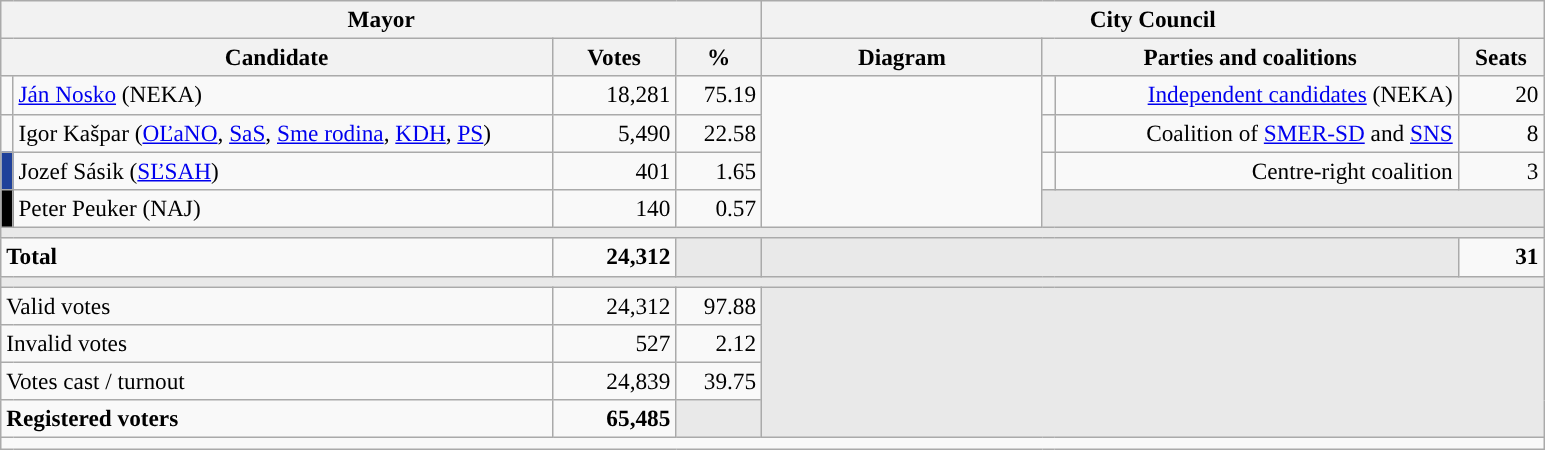<table class="wikitable" style="text-align:right; font-size:97%;">
<tr>
<th colspan="4" width="500">Mayor</th>
<th colspan="4" width="500">City Council</th>
</tr>
<tr>
<th colspan="2" width="325">Candidate</th>
<th width="75">Votes</th>
<th width="50">%</th>
<th width="180">Diagram</th>
<th colspan="2" width="270">Parties and coalitions</th>
<th width="50">Seats</th>
</tr>
<tr>
<td width="1" style="color:inherit;background:"></td>
<td align="left"><a href='#'>Ján Nosko</a> (NEKA)</td>
<td>18,281</td>
<td>75.19</td>
<td rowspan="4"></td>
<td width="1" style="color:inherit;background:"></td>
<td><a href='#'>Independent candidates</a> (NEKA)</td>
<td>20</td>
</tr>
<tr>
<td width="1" style="color:inherit;background:"></td>
<td align="left">Igor Kašpar (<a href='#'>OĽaNO</a>, <a href='#'>SaS</a>, <a href='#'>Sme rodina</a>, <a href='#'>KDH</a>, <a href='#'>PS</a>)</td>
<td>5,490</td>
<td>22.58</td>
<td width="1" style="color:inherit;background:"></td>
<td>Coalition of <a href='#'>SMER-SD</a> and <a href='#'>SNS</a></td>
<td>8</td>
</tr>
<tr>
<td width="1" style="color:inherit;background:#1f419a"></td>
<td align="left">Jozef Sásik (<a href='#'>SĽSAH</a>)</td>
<td>401</td>
<td>1.65</td>
<td width="1" style="color:inherit;background:"></td>
<td>Centre-right coalition</td>
<td>3</td>
</tr>
<tr>
<td width="1" style="color:inherit;background:#000000"></td>
<td align="left">Peter Peuker (NAJ)</td>
<td>140</td>
<td>0.57</td>
<td colspan="3" bgcolor="#E9E9E9"></td>
</tr>
<tr>
<td colspan="8" bgcolor="#E9E9E9"></td>
</tr>
<tr>
<td align="left" colspan="2"><strong>Total</strong></td>
<td><strong>24,312</strong></td>
<td style="color:inherit;background:#E9E9E9"></td>
<td colspan="3" bgcolor="#E9E9E9"></td>
<td><strong>31</strong></td>
</tr>
<tr>
<td colspan="8" bgcolor="#E9E9E9"></td>
</tr>
<tr>
<td align="left" colspan="2">Valid votes</td>
<td>24,312</td>
<td>97.88</td>
<td bgcolor="#E9E9E9" rowspan="4" colspan="4"></td>
</tr>
<tr>
<td align="left" colspan="2">Invalid votes</td>
<td>527</td>
<td>2.12</td>
</tr>
<tr>
<td align="left" colspan="2">Votes cast / turnout</td>
<td>24,839</td>
<td>39.75</td>
</tr>
<tr style="font-weight:bold;">
<td align="left" colspan="2">Registered voters</td>
<td>65,485</td>
<td bgcolor="#E9E9E9"></td>
</tr>
<tr>
<td colspan="8"></td>
</tr>
</table>
